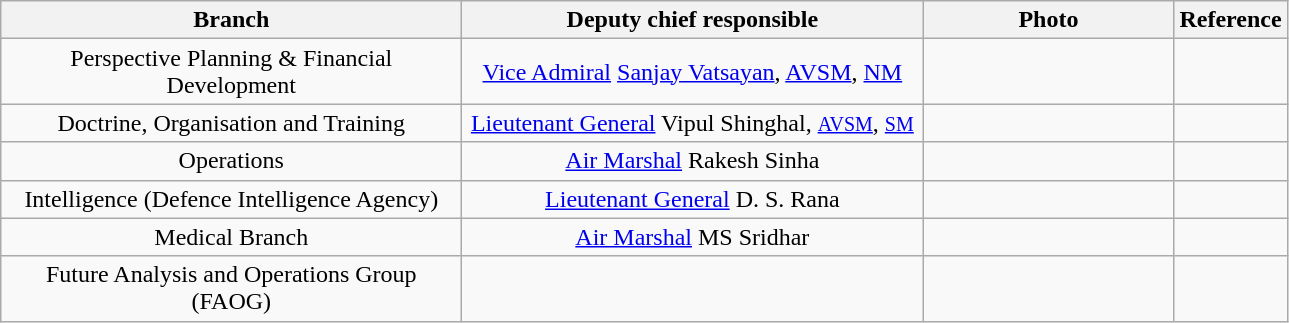<table class="wikitable" style="text-align:center">
<tr>
<th scope="col" style="width: 300px;">Branch</th>
<th scope="col" style="width: 300px;">Deputy chief responsible</th>
<th scope="col" style="width: 160px;">Photo</th>
<th scope="col" style="width: 20px;">Reference</th>
</tr>
<tr>
<td>Perspective Planning & Financial Development</td>
<td><a href='#'>Vice Admiral</a> <a href='#'>Sanjay Vatsayan</a>, <a href='#'>AVSM</a>, <a href='#'>NM</a></td>
<td></td>
<td></td>
</tr>
<tr>
<td>Doctrine, Organisation and Training</td>
<td><a href='#'>Lieutenant General</a> Vipul Shinghal, <a href='#'><small>AVSM</small></a>, <a href='#'><small>SM</small></a></td>
<td></td>
<td></td>
</tr>
<tr>
<td>Operations</td>
<td><a href='#'>Air Marshal</a> Rakesh Sinha </td>
<td></td>
<td></td>
</tr>
<tr>
<td>Intelligence (Defence Intelligence Agency)</td>
<td><a href='#'>Lieutenant General</a> D. S. Rana </td>
<td></td>
<td></td>
</tr>
<tr>
<td>Medical Branch</td>
<td><a href='#'>Air Marshal</a> MS Sridhar</td>
<td></td>
<td></td>
</tr>
<tr>
<td>Future Analysis and Operations Group (FAOG)</td>
<td></td>
<td></td>
<td></td>
</tr>
</table>
